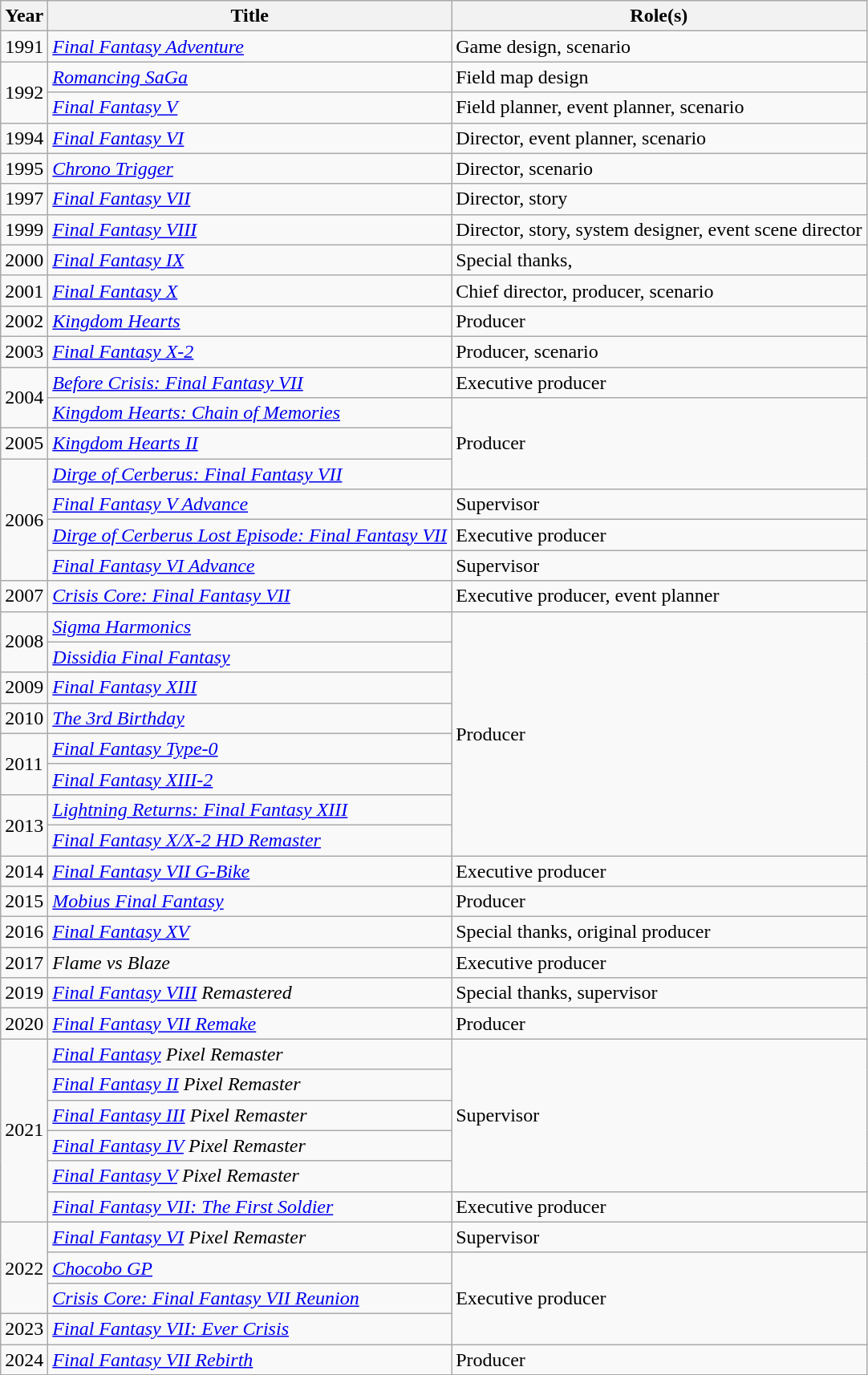<table class="wikitable sortable">
<tr>
<th>Year</th>
<th>Title</th>
<th>Role(s)</th>
</tr>
<tr>
<td>1991</td>
<td><em><a href='#'>Final Fantasy Adventure</a></em></td>
<td>Game design, scenario</td>
</tr>
<tr>
<td rowspan="2">1992</td>
<td><em><a href='#'>Romancing SaGa</a></em></td>
<td>Field map design</td>
</tr>
<tr>
<td><em><a href='#'>Final Fantasy V</a></em></td>
<td>Field planner, event planner, scenario</td>
</tr>
<tr>
<td>1994</td>
<td><em><a href='#'>Final Fantasy VI</a></em></td>
<td>Director, event planner, scenario</td>
</tr>
<tr>
<td>1995</td>
<td><em><a href='#'>Chrono Trigger</a></em></td>
<td>Director, scenario</td>
</tr>
<tr>
<td>1997</td>
<td><em><a href='#'>Final Fantasy VII</a></em></td>
<td>Director, story</td>
</tr>
<tr>
<td>1999</td>
<td><em><a href='#'>Final Fantasy VIII</a></em></td>
<td>Director, story, system designer, event scene director</td>
</tr>
<tr>
<td>2000</td>
<td><em><a href='#'>Final Fantasy IX</a></em></td>
<td>Special thanks,</td>
</tr>
<tr>
<td>2001</td>
<td><em><a href='#'>Final Fantasy X</a></em></td>
<td>Chief director, producer, scenario</td>
</tr>
<tr>
<td>2002</td>
<td><em><a href='#'>Kingdom Hearts</a></em></td>
<td>Producer</td>
</tr>
<tr>
<td>2003</td>
<td><em><a href='#'>Final Fantasy X-2</a></em></td>
<td>Producer, scenario</td>
</tr>
<tr>
<td rowspan="2">2004</td>
<td><em><a href='#'>Before Crisis: Final Fantasy VII</a></em></td>
<td>Executive producer</td>
</tr>
<tr>
<td><em><a href='#'>Kingdom Hearts: Chain of Memories</a></em></td>
<td rowspan="3">Producer</td>
</tr>
<tr>
<td>2005</td>
<td><em><a href='#'>Kingdom Hearts II</a></em></td>
</tr>
<tr>
<td rowspan="4">2006</td>
<td><em><a href='#'>Dirge of Cerberus: Final Fantasy VII</a></em></td>
</tr>
<tr>
<td><em><a href='#'>Final Fantasy V Advance</a></em></td>
<td>Supervisor</td>
</tr>
<tr>
<td><em><a href='#'>Dirge of Cerberus Lost Episode: Final Fantasy VII</a></em></td>
<td>Executive producer</td>
</tr>
<tr>
<td><em><a href='#'>Final Fantasy VI Advance</a></em></td>
<td>Supervisor</td>
</tr>
<tr>
<td>2007</td>
<td><em><a href='#'>Crisis Core: Final Fantasy VII</a></em></td>
<td>Executive producer, event planner</td>
</tr>
<tr>
<td rowspan="2">2008</td>
<td><em><a href='#'>Sigma Harmonics</a></em></td>
<td rowspan="8">Producer</td>
</tr>
<tr>
<td><em><a href='#'>Dissidia Final Fantasy</a></em></td>
</tr>
<tr>
<td>2009</td>
<td><em><a href='#'>Final Fantasy XIII</a></em></td>
</tr>
<tr>
<td>2010</td>
<td><em><a href='#'>The 3rd Birthday</a></em></td>
</tr>
<tr>
<td rowspan="2">2011</td>
<td><em><a href='#'>Final Fantasy Type-0</a></em></td>
</tr>
<tr>
<td><em><a href='#'>Final Fantasy XIII-2</a></em></td>
</tr>
<tr>
<td rowspan="2">2013</td>
<td><em><a href='#'>Lightning Returns: Final Fantasy XIII</a></em></td>
</tr>
<tr>
<td><em><a href='#'>Final Fantasy X/X-2 HD Remaster</a></em></td>
</tr>
<tr>
<td>2014</td>
<td><em><a href='#'>Final Fantasy VII G-Bike</a></em></td>
<td>Executive producer</td>
</tr>
<tr>
<td>2015</td>
<td><em><a href='#'>Mobius Final Fantasy</a></em></td>
<td>Producer</td>
</tr>
<tr>
<td>2016</td>
<td><em><a href='#'>Final Fantasy XV</a></em></td>
<td>Special thanks, original producer</td>
</tr>
<tr>
<td>2017</td>
<td><em>Flame vs Blaze</em></td>
<td>Executive producer</td>
</tr>
<tr>
<td>2019</td>
<td><em><a href='#'>Final Fantasy VIII</a> Remastered</em></td>
<td>Special thanks, supervisor</td>
</tr>
<tr>
<td>2020</td>
<td><em><a href='#'>Final Fantasy VII Remake</a></em></td>
<td>Producer</td>
</tr>
<tr>
<td rowspan="6">2021</td>
<td><em><a href='#'>Final Fantasy</a> Pixel Remaster</em></td>
<td rowspan="5">Supervisor</td>
</tr>
<tr>
<td><em><a href='#'>Final Fantasy II</a> Pixel Remaster</em></td>
</tr>
<tr>
<td><em><a href='#'>Final Fantasy III</a> Pixel Remaster</em></td>
</tr>
<tr>
<td><em><a href='#'>Final Fantasy IV</a> Pixel Remaster</em></td>
</tr>
<tr>
<td><em><a href='#'>Final Fantasy V</a> Pixel Remaster</em></td>
</tr>
<tr>
<td><em><a href='#'>Final Fantasy VII: The First Soldier</a></em></td>
<td>Executive producer</td>
</tr>
<tr>
<td rowspan="3">2022</td>
<td><em><a href='#'>Final Fantasy VI</a> Pixel Remaster</em></td>
<td>Supervisor</td>
</tr>
<tr>
<td><em><a href='#'>Chocobo GP</a></em></td>
<td rowspan="3">Executive producer</td>
</tr>
<tr>
<td><em><a href='#'>Crisis Core: Final Fantasy VII Reunion</a></em></td>
</tr>
<tr>
<td>2023</td>
<td><em><a href='#'>Final Fantasy VII: Ever Crisis</a></em></td>
</tr>
<tr>
<td>2024</td>
<td><em><a href='#'>Final Fantasy VII Rebirth</a></em></td>
<td>Producer</td>
</tr>
</table>
